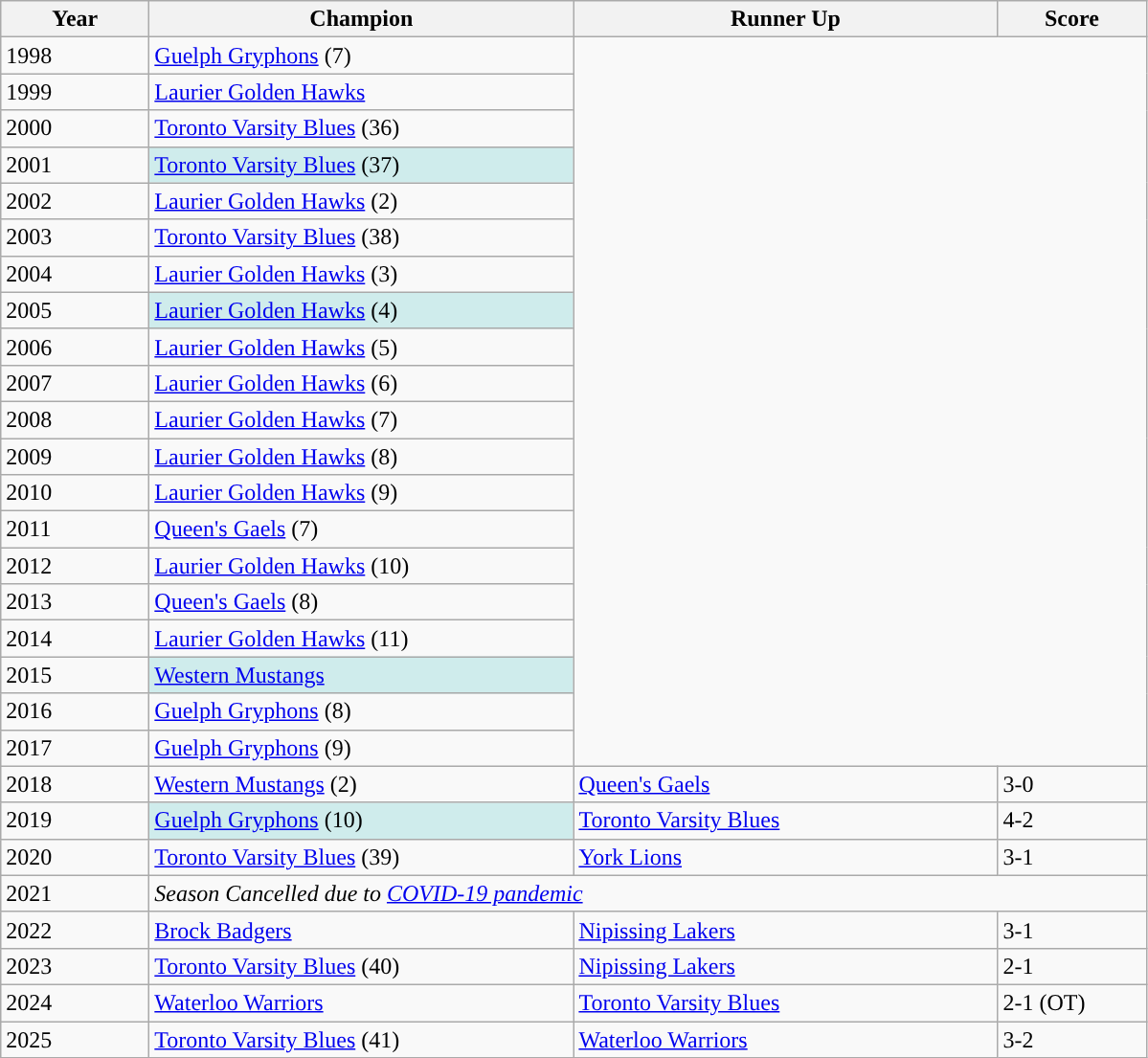<table class="wikitable">
<tr>
<th>Year</th>
<th>Champion</th>
<th>Runner Up</th>
<th>Score</th>
</tr>
<tr>
<td style="width:6em">1998</td>
<td style="width:18em"><a href='#'>Guelph Gryphons</a> (7)</td>
<td colspan="2" rowspan="20"></td>
</tr>
<tr>
<td>1999</td>
<td><a href='#'>Laurier Golden Hawks</a></td>
</tr>
<tr>
<td>2000</td>
<td><a href='#'>Toronto Varsity Blues</a> (36)</td>
</tr>
<tr>
<td>2001</td>
<td style="background-color:#CFECEC; border:1px solid #aaaaaa"><a href='#'>Toronto Varsity Blues</a> (37)</td>
</tr>
<tr>
<td>2002</td>
<td><a href='#'>Laurier Golden Hawks</a> (2)</td>
</tr>
<tr>
<td>2003</td>
<td><a href='#'>Toronto Varsity Blues</a> (38)</td>
</tr>
<tr>
<td>2004</td>
<td><a href='#'>Laurier Golden Hawks</a> (3)</td>
</tr>
<tr>
<td>2005</td>
<td style="background-color:#CFECEC; border:1px solid #aaaaaa"><a href='#'>Laurier Golden Hawks</a> (4)</td>
</tr>
<tr>
<td>2006</td>
<td><a href='#'>Laurier Golden Hawks</a> (5)</td>
</tr>
<tr>
<td>2007</td>
<td><a href='#'>Laurier Golden Hawks</a> (6)</td>
</tr>
<tr>
<td>2008</td>
<td><a href='#'>Laurier Golden Hawks</a> (7)</td>
</tr>
<tr>
<td>2009</td>
<td><a href='#'>Laurier Golden Hawks</a> (8)</td>
</tr>
<tr>
<td>2010</td>
<td><a href='#'>Laurier Golden Hawks</a> (9)</td>
</tr>
<tr>
<td>2011</td>
<td><a href='#'>Queen's Gaels</a> (7)</td>
</tr>
<tr>
<td>2012</td>
<td><a href='#'>Laurier Golden Hawks</a> (10)</td>
</tr>
<tr>
<td>2013</td>
<td><a href='#'>Queen's Gaels</a> (8)</td>
</tr>
<tr>
<td>2014</td>
<td><a href='#'>Laurier Golden Hawks</a> (11)</td>
</tr>
<tr>
<td>2015</td>
<td style="background-color:#CFECEC; border:1px solid #aaaaaa"><a href='#'>Western Mustangs</a></td>
</tr>
<tr>
<td>2016</td>
<td><a href='#'>Guelph Gryphons</a> (8)</td>
</tr>
<tr>
<td>2017</td>
<td><a href='#'>Guelph Gryphons</a> (9)</td>
</tr>
<tr>
<td>2018</td>
<td><a href='#'>Western Mustangs</a> (2)</td>
<td style="width:18em"><a href='#'>Queen's Gaels</a></td>
<td style="width:6em">3-0</td>
</tr>
<tr>
<td>2019</td>
<td style="background-color:#CFECEC; border:1px solid #aaaaaa"><a href='#'>Guelph Gryphons</a> (10)</td>
<td><a href='#'>Toronto Varsity Blues</a></td>
<td>4-2</td>
</tr>
<tr>
<td>2020</td>
<td><a href='#'>Toronto Varsity Blues</a> (39)</td>
<td><a href='#'>York Lions</a></td>
<td>3-1</td>
</tr>
<tr>
<td>2021</td>
<td colspan="3"><em>Season Cancelled due to <a href='#'>COVID-19 pandemic</a></em></td>
</tr>
<tr>
<td>2022</td>
<td><a href='#'>Brock Badgers</a></td>
<td><a href='#'>Nipissing Lakers</a></td>
<td>3-1</td>
</tr>
<tr>
<td>2023</td>
<td><a href='#'>Toronto Varsity Blues</a> (40)</td>
<td><a href='#'>Nipissing Lakers</a></td>
<td>2-1</td>
</tr>
<tr>
<td>2024</td>
<td><a href='#'>Waterloo Warriors</a></td>
<td><a href='#'>Toronto Varsity Blues</a></td>
<td>2-1 (OT)</td>
</tr>
<tr>
<td>2025</td>
<td><a href='#'>Toronto Varsity Blues</a> (41)</td>
<td><a href='#'>Waterloo Warriors</a></td>
<td>3-2</td>
</tr>
</table>
